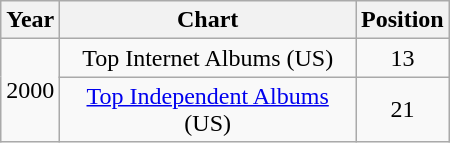<table class="wikitable" width="300px">
<tr>
<th align="center">Year</th>
<th align="center">Chart</th>
<th align="center">Position</th>
</tr>
<tr>
<td align="center" rowspan="2">2000</td>
<td align="center">Top Internet Albums (US)</td>
<td align="center">13</td>
</tr>
<tr>
<td align="center"><a href='#'>Top Independent Albums</a> (US)</td>
<td align="center">21</td>
</tr>
</table>
